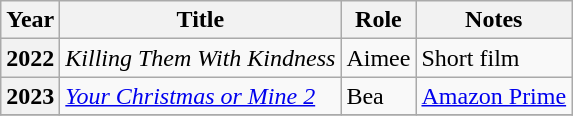<table class="wikitable plainrowheaders sortable">
<tr>
<th scope="col">Year</th>
<th scope="col">Title</th>
<th scope="col" class="unsortable">Role</th>
<th scope="col" class="unsortable">Notes</th>
</tr>
<tr>
<th scope="row">2022</th>
<td><em>Killing Them With Kindness</em></td>
<td>Aimee</td>
<td>Short film</td>
</tr>
<tr>
<th scope="row">2023</th>
<td><em><a href='#'>Your Christmas or Mine 2</a></em></td>
<td>Bea</td>
<td><a href='#'>Amazon Prime</a></td>
</tr>
<tr>
</tr>
</table>
